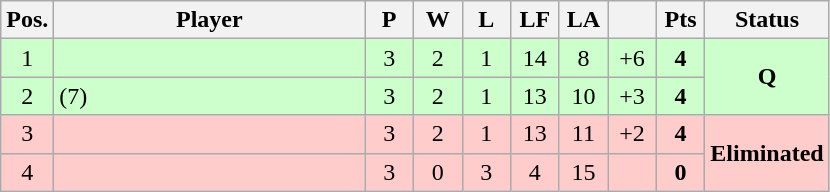<table class="wikitable" style="text-align:center; margin: 1em auto 1em auto, align:left">
<tr>
<th width=25>Pos.</th>
<th width=200>Player</th>
<th width=25>P</th>
<th width=25>W</th>
<th width=25>L</th>
<th width=25>LF</th>
<th width=25>LA</th>
<th width=25></th>
<th width=25>Pts</th>
<th width=75>Status</th>
</tr>
<tr style="background:#CCFFCC;">
<td>1</td>
<td align=left></td>
<td>3</td>
<td>2</td>
<td>1</td>
<td>14</td>
<td>8</td>
<td>+6</td>
<td><strong>4</strong></td>
<td rowspan=2><strong>Q</strong></td>
</tr>
<tr style="background:#CCFFCC;">
<td>2</td>
<td align=left>(7)</td>
<td>3</td>
<td>2</td>
<td>1</td>
<td>13</td>
<td>10</td>
<td>+3</td>
<td><strong>4</strong></td>
</tr>
<tr style="background:#FFCCCC;">
<td>3</td>
<td align=left></td>
<td>3</td>
<td>2</td>
<td>1</td>
<td>13</td>
<td>11</td>
<td>+2</td>
<td><strong>4</strong></td>
<td rowspan=2><strong>Eliminated</strong></td>
</tr>
<tr style="background:#FFCCCC;">
<td>4</td>
<td align=left></td>
<td>3</td>
<td>0</td>
<td>3</td>
<td>4</td>
<td>15</td>
<td></td>
<td><strong>0</strong></td>
</tr>
</table>
